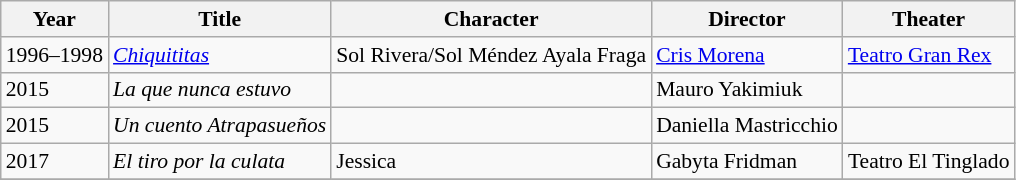<table class="wikitable" style="font-size: 90%;">
<tr>
<th>Year</th>
<th>Title</th>
<th>Character</th>
<th>Director</th>
<th>Theater</th>
</tr>
<tr>
<td>1996–1998</td>
<td><em><a href='#'>Chiquititas</a></em></td>
<td>Sol Rivera/Sol Méndez Ayala Fraga</td>
<td><a href='#'>Cris Morena</a></td>
<td><a href='#'>Teatro Gran Rex</a></td>
</tr>
<tr>
<td>2015</td>
<td><em>La que nunca estuvo</em></td>
<td></td>
<td>Mauro Yakimiuk</td>
<td></td>
</tr>
<tr>
<td>2015</td>
<td><em>Un cuento Atrapasueños</em></td>
<td></td>
<td>Daniella Mastricchio</td>
<td></td>
</tr>
<tr>
<td>2017</td>
<td><em>El tiro por la culata</em></td>
<td>Jessica</td>
<td>Gabyta Fridman</td>
<td>Teatro El Tinglado</td>
</tr>
<tr>
</tr>
</table>
